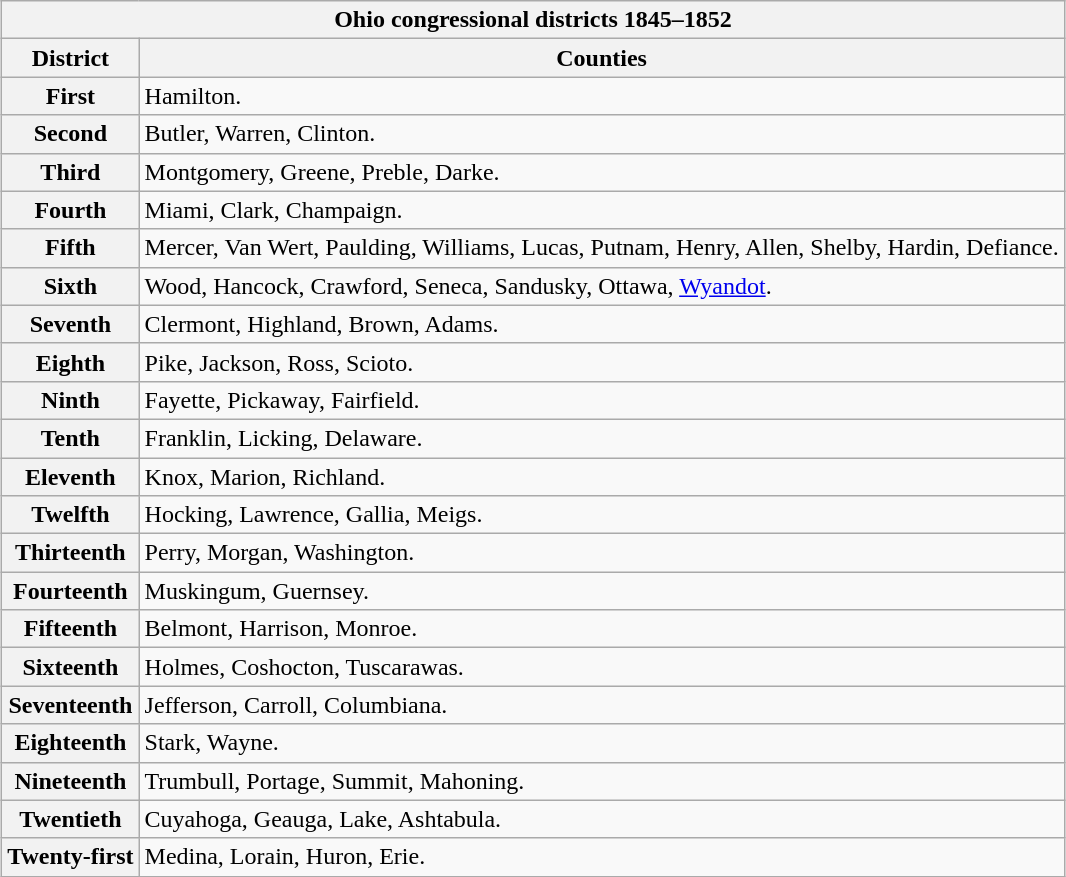<table class="wikitable" style="margin: 1em auto 1em auto">
<tr>
<th colspan=2>Ohio congressional districts 1845–1852</th>
</tr>
<tr>
<th>District</th>
<th>Counties</th>
</tr>
<tr>
<th>First</th>
<td>Hamilton.</td>
</tr>
<tr>
<th>Second</th>
<td>Butler, Warren, Clinton.</td>
</tr>
<tr>
<th>Third</th>
<td>Montgomery, Greene, Preble, Darke.</td>
</tr>
<tr>
<th>Fourth</th>
<td>Miami, Clark, Champaign.</td>
</tr>
<tr>
<th>Fifth</th>
<td>Mercer, Van Wert, Paulding, Williams, Lucas, Putnam, Henry, Allen, Shelby, Hardin, Defiance.</td>
</tr>
<tr>
<th>Sixth</th>
<td>Wood, Hancock, Crawford, Seneca, Sandusky, Ottawa, <a href='#'>Wyandot</a>.</td>
</tr>
<tr>
<th>Seventh</th>
<td>Clermont, Highland, Brown, Adams.</td>
</tr>
<tr>
<th>Eighth</th>
<td>Pike, Jackson, Ross, Scioto.</td>
</tr>
<tr>
<th>Ninth</th>
<td>Fayette, Pickaway, Fairfield.</td>
</tr>
<tr>
<th>Tenth</th>
<td>Franklin, Licking, Delaware.</td>
</tr>
<tr>
<th>Eleventh</th>
<td>Knox, Marion, Richland.</td>
</tr>
<tr>
<th>Twelfth</th>
<td>Hocking, Lawrence, Gallia, Meigs.</td>
</tr>
<tr>
<th>Thirteenth</th>
<td>Perry, Morgan, Washington.</td>
</tr>
<tr>
<th>Fourteenth</th>
<td>Muskingum, Guernsey.</td>
</tr>
<tr>
<th>Fifteenth</th>
<td>Belmont, Harrison, Monroe.</td>
</tr>
<tr>
<th>Sixteenth</th>
<td>Holmes, Coshocton, Tuscarawas.</td>
</tr>
<tr>
<th>Seventeenth</th>
<td>Jefferson, Carroll, Columbiana.</td>
</tr>
<tr>
<th>Eighteenth</th>
<td>Stark, Wayne.</td>
</tr>
<tr>
<th>Nineteenth</th>
<td>Trumbull, Portage, Summit, Mahoning.</td>
</tr>
<tr>
<th>Twentieth</th>
<td>Cuyahoga, Geauga, Lake, Ashtabula.</td>
</tr>
<tr>
<th>Twenty-first</th>
<td>Medina, Lorain, Huron, Erie.</td>
</tr>
</table>
